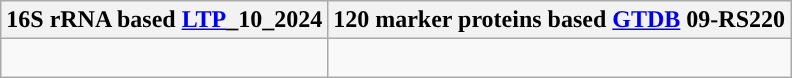<table class="wikitable">
<tr>
<th colspan=1>16S rRNA based <a href='#'>LTP</a>_10_2024</th>
<th colspan=1>120 marker proteins based <a href='#'>GTDB</a> 09-RS220</th>
</tr>
<tr>
<td style="vertical-align:top"><br></td>
<td><br></td>
</tr>
</table>
